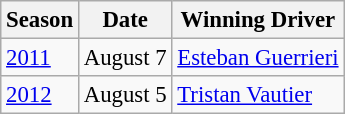<table class="wikitable" style="font-size: 95%;">
<tr>
<th>Season</th>
<th>Date</th>
<th>Winning Driver</th>
</tr>
<tr>
<td><a href='#'>2011</a></td>
<td>August 7</td>
<td> <a href='#'>Esteban Guerrieri</a></td>
</tr>
<tr>
<td><a href='#'>2012</a></td>
<td>August 5</td>
<td> <a href='#'>Tristan Vautier</a></td>
</tr>
</table>
